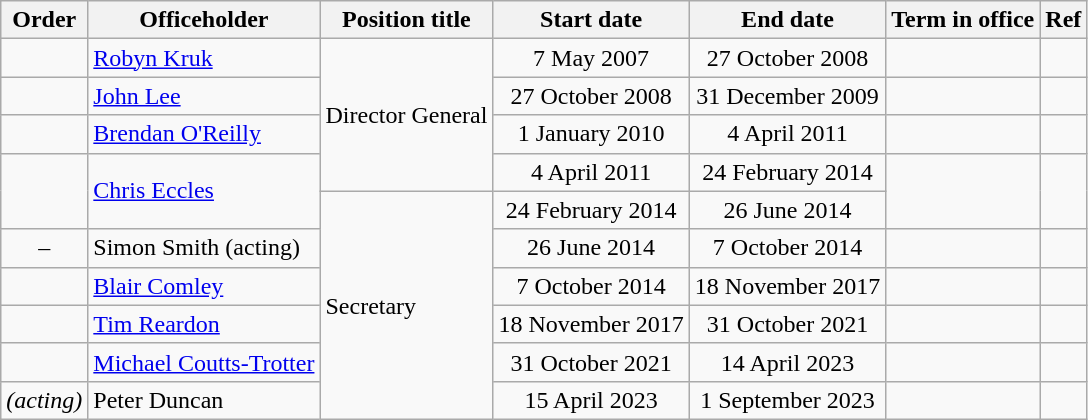<table class="wikitable sortable">
<tr>
<th>Order</th>
<th>Officeholder</th>
<th>Position title</th>
<th>Start date</th>
<th>End date</th>
<th>Term in office</th>
<th>Ref</th>
</tr>
<tr>
<td align=center></td>
<td><a href='#'>Robyn Kruk</a> </td>
<td rowspan=4>Director General</td>
<td align=center>7 May 2007</td>
<td align=center>27 October 2008</td>
<td align=right></td>
<td></td>
</tr>
<tr>
<td align=center></td>
<td><a href='#'>John Lee</a></td>
<td align=center>27 October 2008</td>
<td align=center>31 December 2009</td>
<td align=right></td>
<td></td>
</tr>
<tr>
<td align=center></td>
<td><a href='#'>Brendan O'Reilly</a></td>
<td align=center>1 January 2010</td>
<td align=center>4 April 2011</td>
<td align=right></td>
<td></td>
</tr>
<tr>
<td rowspan=2 align=center></td>
<td rowspan=2><a href='#'>Chris Eccles</a></td>
<td align=center>4 April 2011</td>
<td align=center>24 February 2014</td>
<td rowspan=2 align=right></td>
<td rowspan=2></td>
</tr>
<tr>
<td rowspan=6>Secretary</td>
<td align=center>24 February 2014</td>
<td align=center>26 June 2014</td>
</tr>
<tr>
<td align=center>–</td>
<td>Simon Smith (acting)</td>
<td align=center>26 June 2014</td>
<td align=center>7 October 2014</td>
<td align=right></td>
<td></td>
</tr>
<tr>
<td align=center></td>
<td><a href='#'>Blair Comley</a> </td>
<td align=center>7 October 2014</td>
<td align=center>18 November 2017</td>
<td align=right></td>
<td></td>
</tr>
<tr>
<td align=center></td>
<td><a href='#'>Tim Reardon</a></td>
<td align=center>18 November 2017</td>
<td align=center>31 October 2021</td>
<td align=right></td>
<td></td>
</tr>
<tr>
<td align=center></td>
<td><a href='#'>Michael Coutts-Trotter</a></td>
<td align=center>31 October 2021</td>
<td align=center>14 April 2023</td>
<td align=right></td>
<td></td>
</tr>
<tr>
<td align=center><em>(acting)</em></td>
<td>Peter Duncan </td>
<td align=center>15 April 2023</td>
<td align=center>1 September 2023</td>
<td align=right></td>
<td></td>
</tr>
</table>
